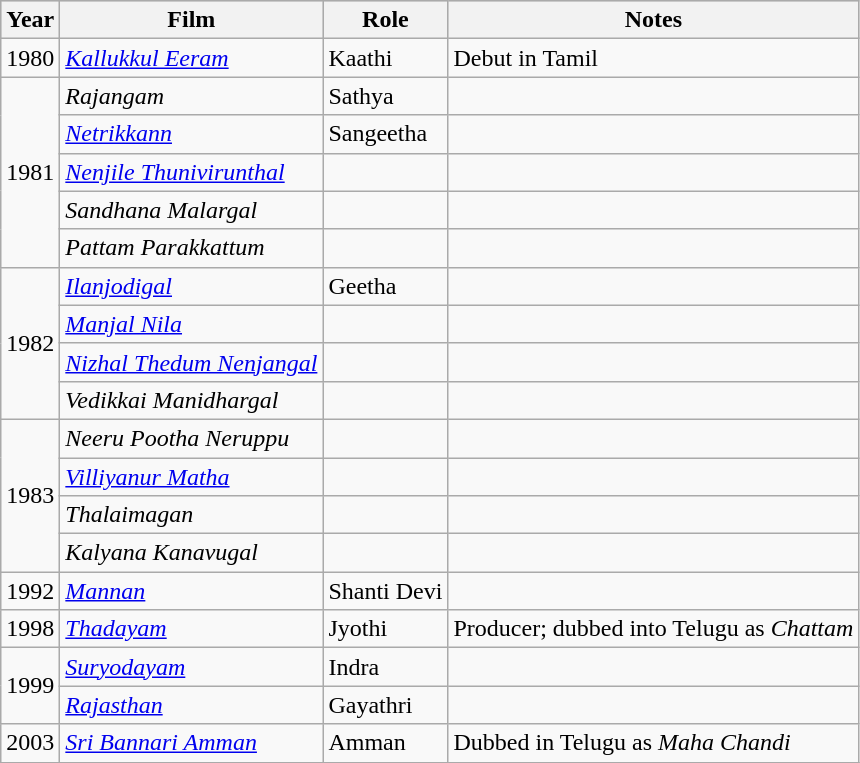<table class="wikitable sortable">
<tr style="background:#ccc; text-align:center;">
<th>Year</th>
<th>Film</th>
<th>Role</th>
<th>Notes</th>
</tr>
<tr>
<td>1980</td>
<td><em><a href='#'>Kallukkul Eeram</a></em></td>
<td>Kaathi</td>
<td>Debut in Tamil</td>
</tr>
<tr>
<td rowspan="5">1981</td>
<td><em>Rajangam</em></td>
<td>Sathya</td>
<td></td>
</tr>
<tr>
<td><em><a href='#'>Netrikkann</a></em></td>
<td>Sangeetha</td>
<td></td>
</tr>
<tr>
<td><em><a href='#'>Nenjile Thunivirunthal</a></em></td>
<td></td>
<td></td>
</tr>
<tr>
<td><em>Sandhana Malargal</em></td>
<td></td>
<td></td>
</tr>
<tr>
<td><em>Pattam Parakkattum</em></td>
<td></td>
<td></td>
</tr>
<tr>
<td rowspan="4">1982</td>
<td><em><a href='#'>Ilanjodigal</a></em></td>
<td>Geetha</td>
<td></td>
</tr>
<tr>
<td><em><a href='#'>Manjal Nila</a></em></td>
<td></td>
<td></td>
</tr>
<tr>
<td><em><a href='#'>Nizhal Thedum Nenjangal</a></em></td>
<td></td>
<td></td>
</tr>
<tr>
<td><em>Vedikkai Manidhargal</em></td>
<td></td>
<td></td>
</tr>
<tr>
<td rowspan="4">1983</td>
<td><em>Neeru Pootha Neruppu</em></td>
<td></td>
<td></td>
</tr>
<tr>
<td><em><a href='#'>Villiyanur Matha</a></em></td>
<td></td>
<td></td>
</tr>
<tr>
<td><em>Thalaimagan</em></td>
<td></td>
<td></td>
</tr>
<tr>
<td><em>Kalyana Kanavugal</em></td>
<td></td>
<td></td>
</tr>
<tr>
<td rowspan="1">1992</td>
<td><a href='#'><em>Mannan</em></a></td>
<td>Shanti Devi</td>
<td></td>
</tr>
<tr>
<td>1998</td>
<td><em><a href='#'>Thadayam</a></em></td>
<td>Jyothi</td>
<td>Producer; dubbed into Telugu as <em>Chattam</em></td>
</tr>
<tr>
<td rowspan="2">1999</td>
<td><em><a href='#'>Suryodayam</a></em></td>
<td>Indra</td>
<td></td>
</tr>
<tr>
<td><a href='#'><em>Rajasthan</em></a></td>
<td>Gayathri</td>
<td></td>
</tr>
<tr>
<td>2003</td>
<td><em><a href='#'>Sri Bannari Amman</a></em></td>
<td>Amman</td>
<td>Dubbed in Telugu as <em>Maha Chandi</em></td>
</tr>
<tr>
</tr>
</table>
